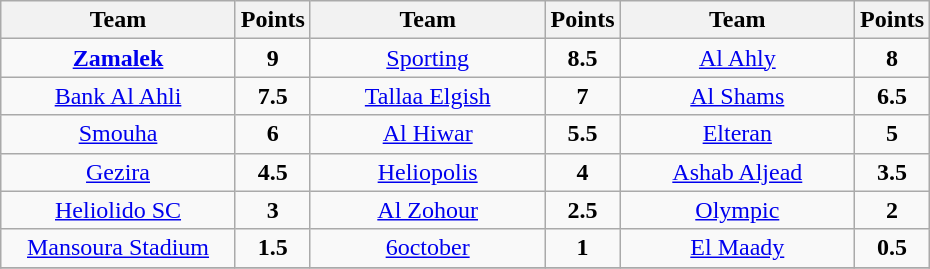<table class="wikitable sortable" style="text-align: center">
<tr>
<th width=149>Team</th>
<th width=20>Points</th>
<th width=149>Team</th>
<th width=20>Points</th>
<th width=149>Team</th>
<th width=20>Points</th>
</tr>
<tr>
<td><strong><a href='#'>Zamalek</a></strong></td>
<td><strong>9</strong></td>
<td><a href='#'>Sporting</a></td>
<td><strong>8.5</strong></td>
<td><a href='#'>Al Ahly</a></td>
<td><strong>8</strong></td>
</tr>
<tr>
<td><a href='#'>Bank Al Ahli</a></td>
<td><strong>7.5</strong></td>
<td><a href='#'>Tallaa Elgish</a></td>
<td><strong>7</strong></td>
<td><a href='#'>Al Shams</a></td>
<td><strong>6.5</strong></td>
</tr>
<tr>
<td><a href='#'>Smouha</a></td>
<td><strong>6</strong></td>
<td><a href='#'>Al Hiwar</a></td>
<td><strong>5.5</strong></td>
<td><a href='#'>Elteran</a></td>
<td><strong>5</strong></td>
</tr>
<tr>
<td><a href='#'>Gezira</a></td>
<td><strong>4.5</strong></td>
<td><a href='#'>Heliopolis</a></td>
<td><strong>4</strong></td>
<td><a href='#'>Ashab Aljead</a></td>
<td><strong>3.5</strong></td>
</tr>
<tr>
<td><a href='#'>Heliolido SC</a></td>
<td><strong>3</strong></td>
<td><a href='#'>Al Zohour</a></td>
<td><strong>2.5</strong></td>
<td><a href='#'>Olympic</a></td>
<td><strong>2</strong></td>
</tr>
<tr>
<td><a href='#'>Mansoura Stadium</a></td>
<td><strong>1.5</strong></td>
<td><a href='#'>6october</a></td>
<td><strong>1</strong></td>
<td><a href='#'>El Maady</a></td>
<td><strong>0.5</strong></td>
</tr>
<tr>
</tr>
</table>
